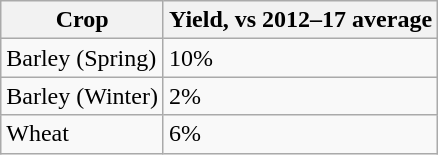<table class="wikitable">
<tr>
<th>Crop</th>
<th>Yield, vs 2012–17 average</th>
</tr>
<tr>
<td>Barley (Spring)</td>
<td>10%</td>
</tr>
<tr>
<td>Barley (Winter)</td>
<td>2%</td>
</tr>
<tr>
<td>Wheat</td>
<td>6%</td>
</tr>
</table>
